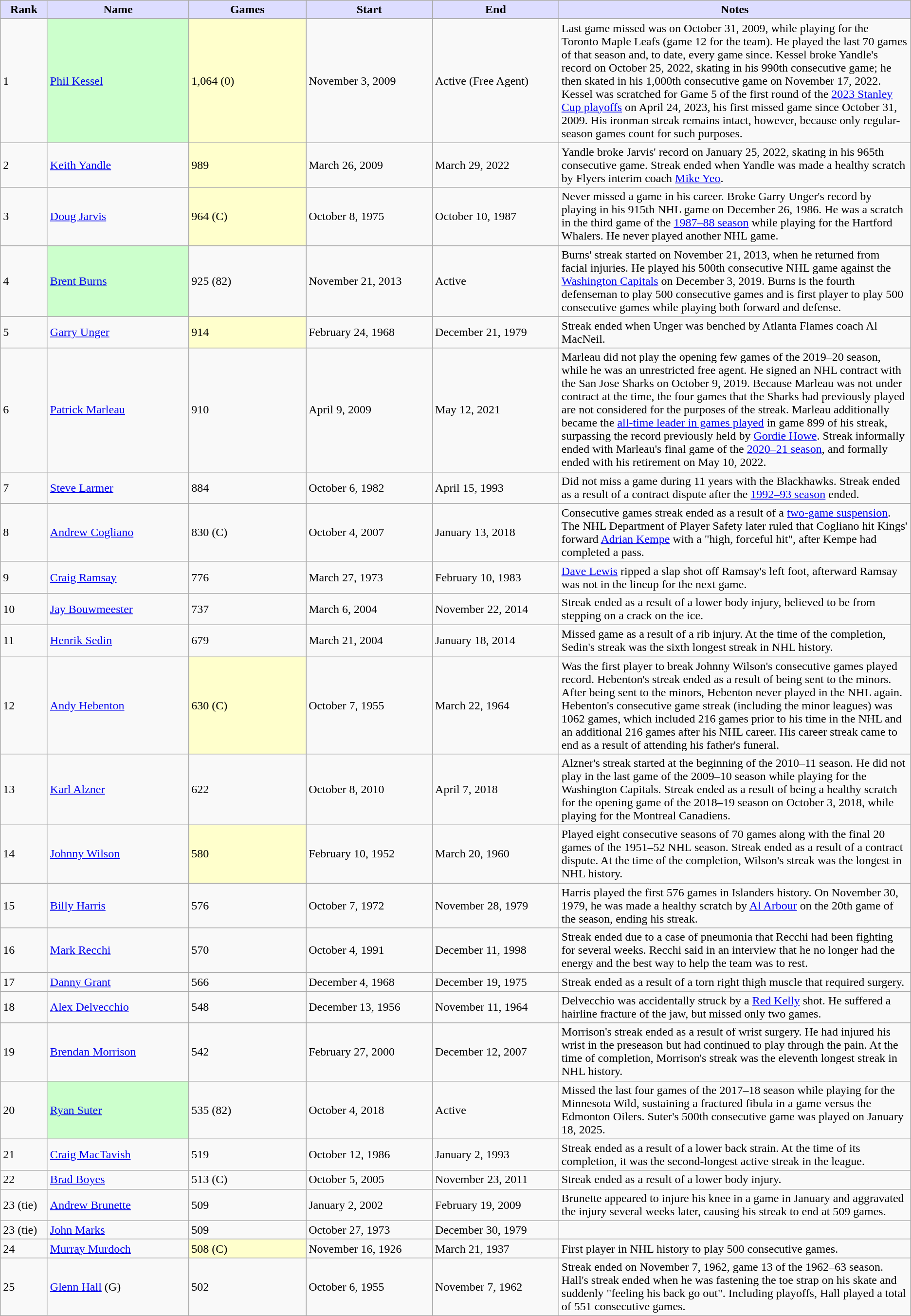<table class="wikitable">
<tr>
<th style="background:#ddf; width:1%;">Rank</th>
<th style="background:#ddf; width:5%;">Name</th>
<th style="background:#ddf; width:5%;">Games</th>
<th style="background:#ddf; width:5%;">Start</th>
<th style="background:#ddf; width:5%;">End</th>
<th style="background:#ddf; width:15%;">Notes</th>
</tr>
<tr>
</tr>
<tr>
<td>1</td>
<td style="background:#cfc;"><a href='#'>Phil Kessel</a></td>
<td style="background:#ffc;">1,064 (0) </td>
<td>November 3, 2009</td>
<td>Active (Free Agent)</td>
<td>Last game missed was on October 31, 2009, while playing for the Toronto Maple Leafs (game 12 for the team). He played the last 70 games of that season and, to date, every game since. Kessel broke Yandle's record on October 25, 2022, skating in his 990th consecutive game; he then skated in his 1,000th consecutive game on November 17, 2022. Kessel was scratched for Game 5 of the first round of the <a href='#'>2023 Stanley Cup playoffs</a> on April 24, 2023, his first missed game since October 31, 2009. His ironman streak remains intact, however, because only regular-season games count for such purposes.</td>
</tr>
<tr>
<td>2</td>
<td><a href='#'>Keith Yandle</a></td>
<td style="background:#ffc;">989</td>
<td>March 26, 2009</td>
<td>March 29, 2022</td>
<td>Yandle broke Jarvis' record on January 25, 2022, skating in his 965th consecutive game. Streak ended when Yandle was made a healthy scratch by Flyers interim coach <a href='#'>Mike Yeo</a>.</td>
</tr>
<tr>
<td>3</td>
<td><a href='#'>Doug Jarvis</a></td>
<td style="background:#ffc;">964 (C)</td>
<td>October 8, 1975</td>
<td>October 10, 1987</td>
<td>Never missed a game in his career. Broke Garry Unger's record by playing in his 915th NHL game on December 26, 1986. He was a scratch in the third game of the <a href='#'>1987–88 season</a> while playing for the Hartford Whalers. He never played another NHL game.</td>
</tr>
<tr>
<td>4</td>
<td style="background:#cfc;"><a href='#'>Brent Burns</a></td>
<td>925 (82) </td>
<td>November 21, 2013</td>
<td>Active</td>
<td>Burns' streak started on November 21, 2013, when he returned from facial injuries. He played his 500th consecutive NHL game against the <a href='#'>Washington Capitals</a> on December 3, 2019. Burns is the fourth defenseman to play 500 consecutive games and is first player to play 500 consecutive games while playing both forward and defense.</td>
</tr>
<tr>
<td>5</td>
<td><a href='#'>Garry Unger</a></td>
<td style="background:#ffc;">914</td>
<td>February 24, 1968</td>
<td>December 21, 1979</td>
<td>Streak ended when Unger was benched by Atlanta Flames coach Al MacNeil.</td>
</tr>
<tr>
<td>6</td>
<td><a href='#'>Patrick Marleau</a></td>
<td>910</td>
<td>April 9, 2009</td>
<td>May 12, 2021</td>
<td>Marleau did not play the opening few games of the 2019–20 season, while he was an unrestricted free agent. He signed an NHL contract with the San Jose Sharks on October 9, 2019. Because Marleau was not under contract at the time, the four games that the Sharks had previously played are not considered for the purposes of the streak. Marleau additionally became the <a href='#'>all-time leader in games played</a> in game 899 of his streak, surpassing the record previously held by <a href='#'>Gordie Howe</a>. Streak informally ended with Marleau's final game of the <a href='#'>2020–21 season</a>, and formally ended with his retirement on May 10, 2022.</td>
</tr>
<tr>
<td>7</td>
<td><a href='#'>Steve Larmer</a></td>
<td>884</td>
<td>October 6, 1982</td>
<td>April 15, 1993</td>
<td>Did not miss a game during 11 years with the Blackhawks. Streak ended as a result of a contract dispute after the <a href='#'>1992–93 season</a> ended.</td>
</tr>
<tr>
<td>8</td>
<td><a href='#'>Andrew Cogliano</a></td>
<td>830 (C)</td>
<td>October 4, 2007</td>
<td>January 13, 2018</td>
<td>Consecutive games streak ended as a result of a <a href='#'>two-game suspension</a>. The NHL Department of Player Safety later ruled that Cogliano hit Kings' forward <a href='#'>Adrian Kempe</a> with a "high, forceful hit", after Kempe had completed a pass.</td>
</tr>
<tr>
<td>9</td>
<td><a href='#'>Craig Ramsay</a></td>
<td>776</td>
<td>March 27, 1973</td>
<td>February 10, 1983</td>
<td><a href='#'>Dave Lewis</a> ripped a slap shot off Ramsay's left foot, afterward Ramsay was not in the lineup for the next game.</td>
</tr>
<tr>
<td>10</td>
<td><a href='#'>Jay Bouwmeester</a></td>
<td>737</td>
<td>March 6, 2004</td>
<td>November 22, 2014</td>
<td>Streak ended as a result of a lower body injury, believed to be from stepping on a crack on the ice.</td>
</tr>
<tr>
<td>11</td>
<td><a href='#'>Henrik Sedin</a></td>
<td>679</td>
<td>March 21, 2004</td>
<td>January 18, 2014</td>
<td>Missed game as a result of a rib injury. At the time of the completion, Sedin's streak was the sixth longest streak in NHL history.</td>
</tr>
<tr>
<td>12</td>
<td><a href='#'>Andy Hebenton</a></td>
<td style="background:#ffc;">630 (C)</td>
<td>October 7, 1955</td>
<td>March 22, 1964</td>
<td>Was the first player to break Johnny Wilson's consecutive games played record. Hebenton's streak ended as a result of being sent to the minors. After being sent to the minors, Hebenton never played in the NHL again. Hebenton's consecutive game streak (including the minor leagues) was 1062 games, which included 216 games prior to his time in the NHL and an additional 216 games after his NHL career. His career streak came to end as a result of attending his father's funeral.</td>
</tr>
<tr>
<td>13</td>
<td><a href='#'>Karl Alzner</a></td>
<td>622</td>
<td>October 8, 2010</td>
<td>April 7, 2018</td>
<td>Alzner's streak started at the beginning of the 2010–11 season. He did not play in the last game of the 2009–10 season while playing for the Washington Capitals. Streak ended as a result of being a healthy scratch for the opening game of the 2018–19 season on October 3, 2018, while playing for the Montreal Canadiens.</td>
</tr>
<tr>
<td>14</td>
<td><a href='#'>Johnny Wilson</a></td>
<td style="background:#ffc;">580</td>
<td>February 10, 1952</td>
<td>March 20, 1960</td>
<td>Played eight consecutive seasons of 70 games along with the final 20 games of the 1951–52 NHL season. Streak ended as a result of a contract dispute. At the time of the completion, Wilson's streak was the longest in NHL history.</td>
</tr>
<tr>
<td>15</td>
<td><a href='#'>Billy Harris</a></td>
<td>576</td>
<td>October 7, 1972</td>
<td>November 28, 1979</td>
<td>Harris played the first 576 games in Islanders history. On November 30, 1979, he was made a healthy scratch by <a href='#'>Al Arbour</a> on the 20th game of the season, ending his streak.</td>
</tr>
<tr>
<td>16</td>
<td><a href='#'>Mark Recchi</a></td>
<td>570</td>
<td>October 4, 1991</td>
<td>December 11, 1998</td>
<td>Streak ended due to a case of pneumonia that Recchi had been fighting for several weeks. Recchi said in an interview that he no longer had the energy and the best way to help the team was to rest.</td>
</tr>
<tr>
<td>17</td>
<td><a href='#'>Danny Grant</a></td>
<td>566</td>
<td>December 4, 1968</td>
<td>December 19, 1975</td>
<td>Streak ended as a result of a torn right thigh muscle that required surgery.</td>
</tr>
<tr>
<td>18</td>
<td><a href='#'>Alex Delvecchio</a></td>
<td>548</td>
<td>December 13, 1956</td>
<td>November 11, 1964</td>
<td>Delvecchio was accidentally struck by a <a href='#'>Red Kelly</a> shot. He suffered a hairline fracture of the jaw, but missed only two games.</td>
</tr>
<tr>
<td>19</td>
<td><a href='#'>Brendan Morrison</a></td>
<td>542</td>
<td>February 27, 2000</td>
<td>December 12, 2007</td>
<td>Morrison's streak ended as a result of wrist surgery. He had injured his wrist in the preseason but had continued to play through the pain. At the time of completion, Morrison's streak was the eleventh longest streak in NHL history.</td>
</tr>
<tr>
<td>20</td>
<td style="background:#cfc;"><a href='#'>Ryan Suter</a></td>
<td>535 (82)</td>
<td>October 4, 2018</td>
<td>Active</td>
<td>Missed the last four games of the 2017–18 season while playing for the Minnesota Wild, sustaining a fractured fibula in a game versus the Edmonton Oilers. Suter's 500th consecutive game was played on January 18, 2025.</td>
</tr>
<tr>
<td>21</td>
<td><a href='#'>Craig MacTavish</a></td>
<td>519</td>
<td>October 12, 1986</td>
<td>January 2, 1993</td>
<td>Streak ended as a result of a lower back strain. At the time of its completion, it was the second-longest active streak in the league.</td>
</tr>
<tr>
<td>22</td>
<td><a href='#'>Brad Boyes</a></td>
<td>513 (C)</td>
<td>October 5, 2005</td>
<td>November 23, 2011</td>
<td>Streak ended as a result of a lower body injury.</td>
</tr>
<tr>
<td>23 (tie)</td>
<td><a href='#'>Andrew Brunette</a></td>
<td>509</td>
<td>January 2, 2002</td>
<td>February 19, 2009</td>
<td>Brunette appeared to injure his knee in a game in January and aggravated the injury several weeks later, causing his streak to end at 509 games.</td>
</tr>
<tr>
<td>23 (tie)</td>
<td><a href='#'>John Marks</a></td>
<td>509</td>
<td>October 27, 1973</td>
<td>December 30, 1979</td>
<td></td>
</tr>
<tr>
<td>24</td>
<td><a href='#'>Murray Murdoch</a></td>
<td style="background:#ffc;">508 (C)</td>
<td>November 16, 1926</td>
<td>March 21, 1937</td>
<td>First player in NHL history to play 500 consecutive games.</td>
</tr>
<tr>
<td>25</td>
<td><a href='#'>Glenn Hall</a> (G)</td>
<td>502</td>
<td>October 6, 1955</td>
<td>November 7, 1962</td>
<td>Streak ended on November 7, 1962, game 13 of the 1962–63 season. Hall's streak ended when he was fastening the toe strap on his skate and suddenly "feeling his back go out". Including playoffs, Hall played a total of 551 consecutive games.</td>
</tr>
</table>
